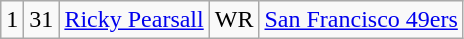<table class="wikitable" style="text-align:center">
<tr>
<td>1</td>
<td>31</td>
<td><a href='#'>Ricky Pearsall</a></td>
<td>WR</td>
<td><a href='#'>San Francisco 49ers</a></td>
</tr>
</table>
